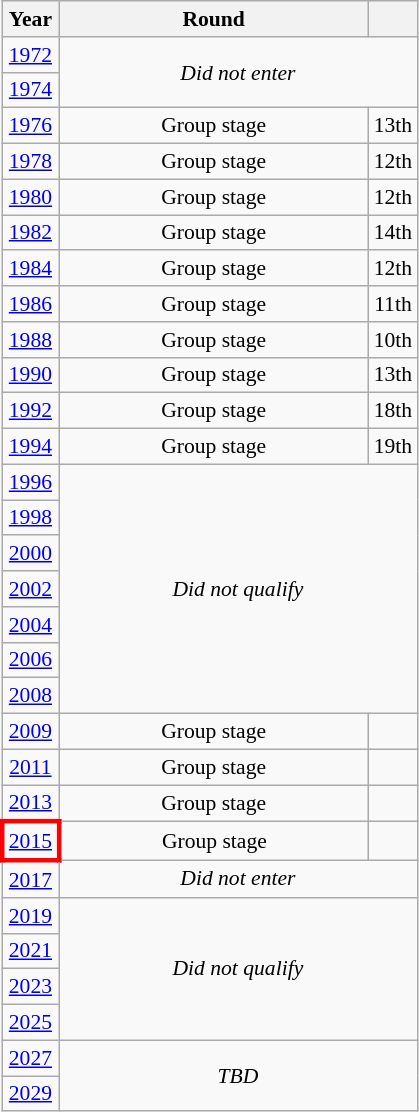<table class="wikitable" style="text-align: center; font-size:90%">
<tr>
<th>Year</th>
<th style="width:200px">Round</th>
<th></th>
</tr>
<tr>
<td><a href='#'>1972</a></td>
<td colspan="2" rowspan="2"><em>Did not enter</em></td>
</tr>
<tr>
<td><a href='#'>1974</a></td>
</tr>
<tr>
<td><a href='#'>1976</a></td>
<td>Group stage</td>
<td>13th</td>
</tr>
<tr>
<td><a href='#'>1978</a></td>
<td>Group stage</td>
<td>12th</td>
</tr>
<tr>
<td><a href='#'>1980</a></td>
<td>Group stage</td>
<td>12th</td>
</tr>
<tr>
<td><a href='#'>1982</a></td>
<td>Group stage</td>
<td>14th</td>
</tr>
<tr>
<td><a href='#'>1984</a></td>
<td>Group stage</td>
<td>12th</td>
</tr>
<tr>
<td><a href='#'>1986</a></td>
<td>Group stage</td>
<td>11th</td>
</tr>
<tr>
<td><a href='#'>1988</a></td>
<td>Group stage</td>
<td>10th</td>
</tr>
<tr>
<td><a href='#'>1990</a></td>
<td>Group stage</td>
<td>13th</td>
</tr>
<tr>
<td><a href='#'>1992</a></td>
<td>Group stage</td>
<td>18th</td>
</tr>
<tr>
<td><a href='#'>1994</a></td>
<td>Group stage</td>
<td>19th</td>
</tr>
<tr>
<td><a href='#'>1996</a></td>
<td colspan="2" rowspan="7"><em>Did not qualify</em></td>
</tr>
<tr>
<td><a href='#'>1998</a></td>
</tr>
<tr>
<td><a href='#'>2000</a></td>
</tr>
<tr>
<td><a href='#'>2002</a></td>
</tr>
<tr>
<td><a href='#'>2004</a></td>
</tr>
<tr>
<td><a href='#'>2006</a></td>
</tr>
<tr>
<td><a href='#'>2008</a></td>
</tr>
<tr>
<td><a href='#'>2009</a></td>
<td>Group stage</td>
<td></td>
</tr>
<tr>
<td><a href='#'>2011</a></td>
<td>Group stage</td>
<td></td>
</tr>
<tr>
<td><a href='#'>2013</a></td>
<td>Group stage</td>
<td></td>
</tr>
<tr>
<td style="border: 3px solid red"><a href='#'>2015</a></td>
<td>Group stage</td>
<td></td>
</tr>
<tr>
<td><a href='#'>2017</a></td>
<td colspan="2"><em>Did not enter</em></td>
</tr>
<tr>
<td><a href='#'>2019</a></td>
<td rowspan="4" colspan="2"><em>Did not qualify</em></td>
</tr>
<tr>
<td><a href='#'>2021</a></td>
</tr>
<tr>
<td><a href='#'>2023</a></td>
</tr>
<tr>
<td><a href='#'>2025</a></td>
</tr>
<tr>
<td><a href='#'>2027</a></td>
<td colspan="2" rowspan="2"><em>TBD</em></td>
</tr>
<tr>
<td><a href='#'>2029</a></td>
</tr>
</table>
